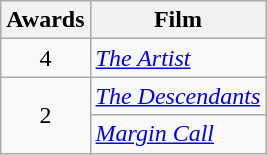<table class="wikitable">
<tr>
<th>Awards</th>
<th>Film</th>
</tr>
<tr>
<td style="text-align:center;">4</td>
<td><em><a href='#'>The Artist</a></em></td>
</tr>
<tr>
<td rowspan="2" style="text-align:center;">2</td>
<td><em><a href='#'>The Descendants</a></em></td>
</tr>
<tr>
<td><em><a href='#'>Margin Call</a></em></td>
</tr>
</table>
